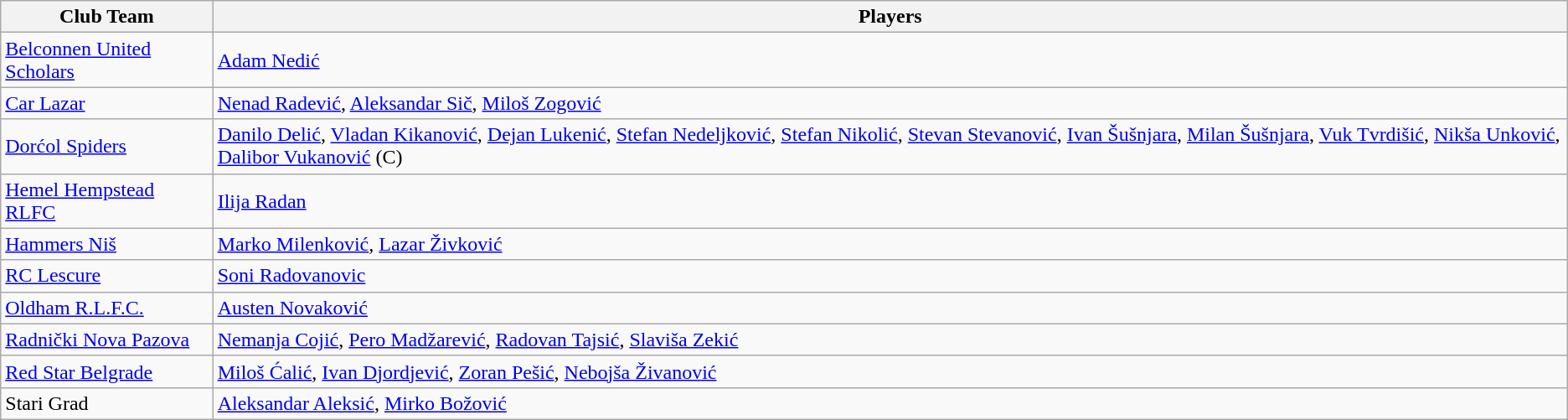<table class="wikitable">
<tr>
<th>Club Team</th>
<th>Players</th>
</tr>
<tr>
<td> <a href='#'>Belconnen United Scholars</a></td>
<td><a href='#'>Adam Nedić</a></td>
</tr>
<tr>
<td> <a href='#'>Car Lazar</a></td>
<td><a href='#'>Nenad Radević</a>, <a href='#'>Aleksandar Sič</a>, <a href='#'>Miloš Zogović</a></td>
</tr>
<tr>
<td> <a href='#'>Dorćol Spiders</a></td>
<td><a href='#'>Danilo Delić</a>, <a href='#'>Vladan Kikanović</a>, <a href='#'>Dejan Lukenić</a>, <a href='#'>Stefan Nedeljković</a>, <a href='#'>Stefan Nikolić</a>, <a href='#'>Stevan Stevanović</a>, <a href='#'>Ivan Šušnjara</a>, <a href='#'>Milan Šušnjara</a>, <a href='#'>Vuk Tvrdišić</a>, <a href='#'>Nikša Unković</a>, <a href='#'>Dalibor Vukanović</a> (C)</td>
</tr>
<tr>
<td> <a href='#'>Hemel Hempstead RLFC</a></td>
<td><a href='#'>Ilija Radan</a></td>
</tr>
<tr>
<td> <a href='#'>Hammers Niš</a></td>
<td><a href='#'>Marko Milenković</a>, <a href='#'>Lazar Živković</a></td>
</tr>
<tr>
<td> <a href='#'>RC Lescure</a></td>
<td><a href='#'>Soni Radovanovic</a></td>
</tr>
<tr>
<td> <a href='#'>Oldham R.L.F.C.</a></td>
<td><a href='#'>Austen Novaković</a></td>
</tr>
<tr>
<td> <a href='#'>Radnički Nova Pazova</a></td>
<td><a href='#'>Nemanja Cojić</a>, <a href='#'>Pero Madžarević</a>, <a href='#'>Radovan Tajsić</a>, <a href='#'>Slaviša Zekić</a></td>
</tr>
<tr>
<td> <a href='#'>Red Star Belgrade</a></td>
<td><a href='#'>Miloš Ćalić</a>, <a href='#'>Ivan Djordjević</a>, <a href='#'>Zoran Pešić</a>, <a href='#'>Nebojša Živanović</a></td>
</tr>
<tr>
<td> Stari Grad</td>
<td><a href='#'>Aleksandar Aleksić</a>, <a href='#'>Mirko Božović</a></td>
</tr>
</table>
